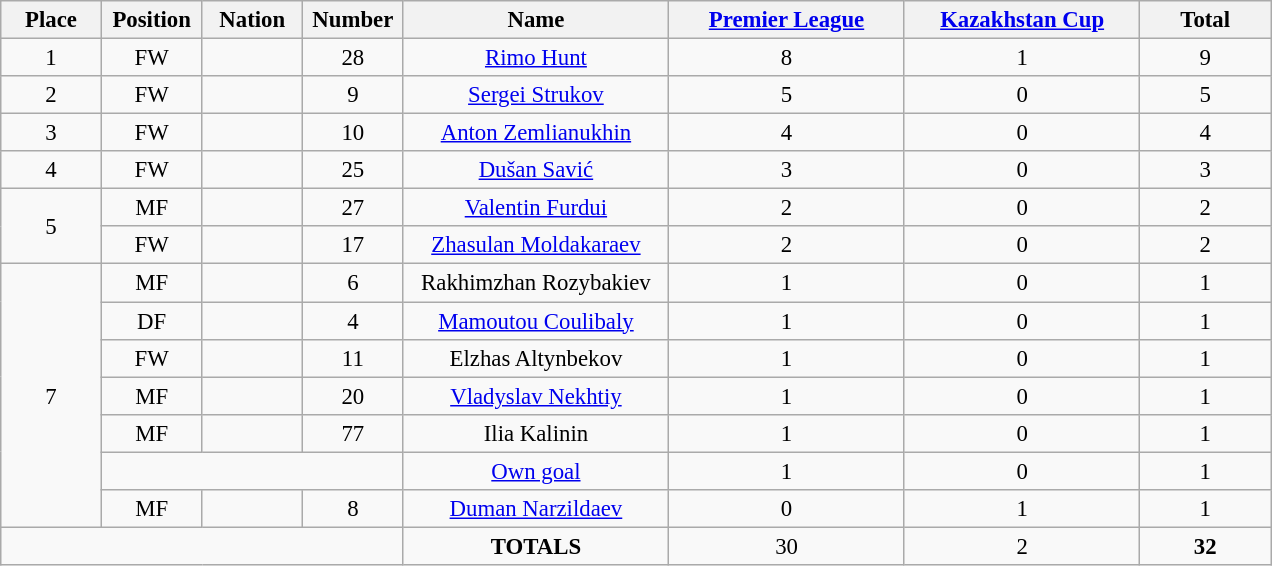<table class="wikitable" style="font-size: 95%; text-align: center;">
<tr>
<th width=60>Place</th>
<th width=60>Position</th>
<th width=60>Nation</th>
<th width=60>Number</th>
<th width=170>Name</th>
<th width=150><a href='#'>Premier League</a></th>
<th width=150><a href='#'>Kazakhstan Cup</a></th>
<th width=80><strong>Total</strong></th>
</tr>
<tr>
<td>1</td>
<td>FW</td>
<td></td>
<td>28</td>
<td><a href='#'>Rimo Hunt</a></td>
<td>8</td>
<td>1</td>
<td>9</td>
</tr>
<tr>
<td>2</td>
<td>FW</td>
<td></td>
<td>9</td>
<td><a href='#'>Sergei Strukov</a></td>
<td>5</td>
<td>0</td>
<td>5</td>
</tr>
<tr>
<td>3</td>
<td>FW</td>
<td></td>
<td>10</td>
<td><a href='#'>Anton Zemlianukhin</a></td>
<td>4</td>
<td>0</td>
<td>4</td>
</tr>
<tr>
<td>4</td>
<td>FW</td>
<td></td>
<td>25</td>
<td><a href='#'>Dušan Savić</a></td>
<td>3</td>
<td>0</td>
<td>3</td>
</tr>
<tr>
<td rowspan="2">5</td>
<td>MF</td>
<td></td>
<td>27</td>
<td><a href='#'>Valentin Furdui</a></td>
<td>2</td>
<td>0</td>
<td>2</td>
</tr>
<tr>
<td>FW</td>
<td></td>
<td>17</td>
<td><a href='#'>Zhasulan Moldakaraev</a></td>
<td>2</td>
<td>0</td>
<td>2</td>
</tr>
<tr>
<td rowspan="7">7</td>
<td>MF</td>
<td></td>
<td>6</td>
<td>Rakhimzhan Rozybakiev</td>
<td>1</td>
<td>0</td>
<td>1</td>
</tr>
<tr>
<td>DF</td>
<td></td>
<td>4</td>
<td><a href='#'>Mamoutou Coulibaly</a></td>
<td>1</td>
<td>0</td>
<td>1</td>
</tr>
<tr>
<td>FW</td>
<td></td>
<td>11</td>
<td>Elzhas Altynbekov</td>
<td>1</td>
<td>0</td>
<td>1</td>
</tr>
<tr>
<td>MF</td>
<td></td>
<td>20</td>
<td><a href='#'>Vladyslav Nekhtiy</a></td>
<td>1</td>
<td>0</td>
<td>1</td>
</tr>
<tr>
<td>MF</td>
<td></td>
<td>77</td>
<td>Ilia Kalinin</td>
<td>1</td>
<td>0</td>
<td>1</td>
</tr>
<tr>
<td colspan="3"></td>
<td><a href='#'>Own goal</a></td>
<td>1</td>
<td>0</td>
<td>1</td>
</tr>
<tr>
<td>MF</td>
<td></td>
<td>8</td>
<td><a href='#'>Duman Narzildaev</a></td>
<td>0</td>
<td>1</td>
<td>1</td>
</tr>
<tr>
<td colspan="4"></td>
<td><strong>TOTALS</strong></td>
<td>30</td>
<td>2</td>
<td><strong>32</strong></td>
</tr>
</table>
